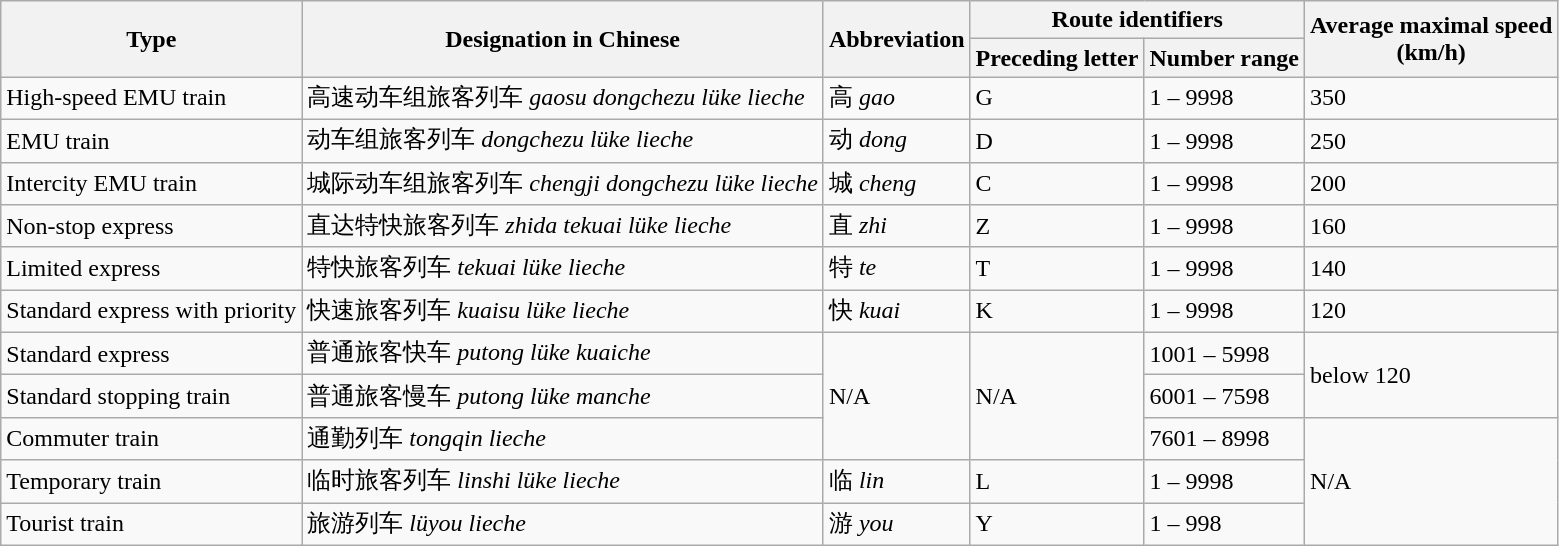<table class="wikitable">
<tr>
<th rowspan="2">Type</th>
<th rowspan="2">Designation in Chinese</th>
<th rowspan="2">Abbreviation</th>
<th colspan="2">Route identifiers</th>
<th rowspan="2">Average maximal speed<br>(km/h)</th>
</tr>
<tr>
<th>Preceding letter</th>
<th>Number range</th>
</tr>
<tr>
<td>High-speed EMU train</td>
<td>高速动车组旅客列车 <em>gaosu dongchezu lüke lieche</em></td>
<td>高 <em>gao</em></td>
<td>G</td>
<td>1 – 9998</td>
<td>350</td>
</tr>
<tr>
<td>EMU train</td>
<td>动车组旅客列车 <em>dongchezu lüke lieche</em></td>
<td>动 <em>dong</em></td>
<td>D</td>
<td>1 – 9998</td>
<td>250</td>
</tr>
<tr>
<td>Intercity EMU train</td>
<td>城际动车组旅客列车 <em>chengji dongchezu lüke lieche</em></td>
<td>城 <em>cheng</em></td>
<td>C</td>
<td>1 – 9998</td>
<td>200</td>
</tr>
<tr>
<td>Non-stop express</td>
<td>直达特快旅客列车 <em>zhida tekuai lüke lieche</em></td>
<td>直 <em>zhi</em></td>
<td>Z</td>
<td>1 – 9998</td>
<td>160</td>
</tr>
<tr>
<td>Limited express</td>
<td>特快旅客列车 <em>tekuai lüke lieche</em></td>
<td>特 <em>te</em></td>
<td>T</td>
<td>1 – 9998</td>
<td>140</td>
</tr>
<tr>
<td>Standard express with priority</td>
<td>快速旅客列车 <em>kuaisu lüke lieche</em></td>
<td>快 <em>kuai</em></td>
<td>K</td>
<td>1 – 9998</td>
<td>120</td>
</tr>
<tr>
<td>Standard express</td>
<td>普通旅客快车 <em>putong lüke kuaiche</em></td>
<td rowspan="3">N/A</td>
<td rowspan="3">N/A</td>
<td>1001 – 5998</td>
<td rowspan="2">below 120</td>
</tr>
<tr>
<td>Standard stopping train</td>
<td>普通旅客慢车 <em>putong lüke manche</em></td>
<td>6001 – 7598</td>
</tr>
<tr>
<td>Commuter train</td>
<td>通勤列车 <em>tongqin lieche</em></td>
<td>7601 – 8998</td>
<td rowspan="3">N/A</td>
</tr>
<tr>
<td>Temporary train</td>
<td>临时旅客列车 <em>linshi lüke lieche</em></td>
<td>临 <em>lin</em></td>
<td>L</td>
<td>1 – 9998</td>
</tr>
<tr>
<td>Tourist train</td>
<td>旅游列车 <em>lüyou lieche</em></td>
<td>游 <em>you</em></td>
<td>Y</td>
<td>1 – 998</td>
</tr>
</table>
